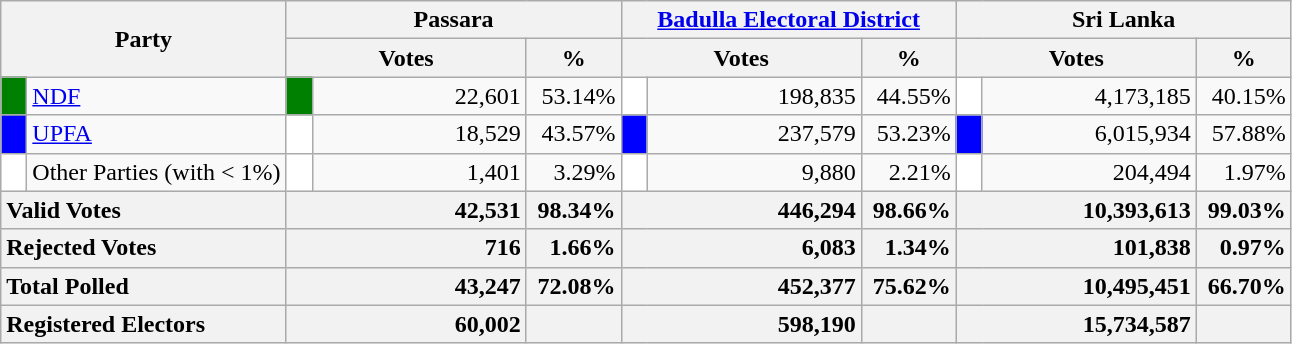<table class="wikitable">
<tr>
<th colspan="2" width="144px"rowspan="2">Party</th>
<th colspan="3" width="216px">Passara</th>
<th colspan="3" width="216px"><a href='#'>Badulla Electoral District</a></th>
<th colspan="3" width="216px">Sri Lanka</th>
</tr>
<tr>
<th colspan="2" width="144px">Votes</th>
<th>%</th>
<th colspan="2" width="144px">Votes</th>
<th>%</th>
<th colspan="2" width="144px">Votes</th>
<th>%</th>
</tr>
<tr>
<td style="background-color:green;" width="10px"></td>
<td style="text-align:left;"><a href='#'>NDF</a></td>
<td style="background-color:green;" width="10px"></td>
<td style="text-align:right;">22,601</td>
<td style="text-align:right;">53.14%</td>
<td style="background-color:white;" width="10px"></td>
<td style="text-align:right;">198,835</td>
<td style="text-align:right;">44.55%</td>
<td style="background-color:white;" width="10px"></td>
<td style="text-align:right;">4,173,185</td>
<td style="text-align:right;">40.15%</td>
</tr>
<tr>
<td style="background-color:blue;" width="10px"></td>
<td style="text-align:left;"><a href='#'>UPFA</a></td>
<td style="background-color:white;" width="10px"></td>
<td style="text-align:right;">18,529</td>
<td style="text-align:right;">43.57%</td>
<td style="background-color:blue;" width="10px"></td>
<td style="text-align:right;">237,579</td>
<td style="text-align:right;">53.23%</td>
<td style="background-color:blue;" width="10px"></td>
<td style="text-align:right;">6,015,934</td>
<td style="text-align:right;">57.88%</td>
</tr>
<tr>
<td style="background-color:white;" width="10px"></td>
<td style="text-align:left;">Other Parties (with < 1%)</td>
<td style="background-color:white;" width="10px"></td>
<td style="text-align:right;">1,401</td>
<td style="text-align:right;">3.29%</td>
<td style="background-color:white;" width="10px"></td>
<td style="text-align:right;">9,880</td>
<td style="text-align:right;">2.21%</td>
<td style="background-color:white;" width="10px"></td>
<td style="text-align:right;">204,494</td>
<td style="text-align:right;">1.97%</td>
</tr>
<tr>
<th colspan="2" width="144px"style="text-align:left;">Valid Votes</th>
<th style="text-align:right;"colspan="2" width="144px">42,531</th>
<th style="text-align:right;">98.34%</th>
<th style="text-align:right;"colspan="2" width="144px">446,294</th>
<th style="text-align:right;">98.66%</th>
<th style="text-align:right;"colspan="2" width="144px">10,393,613</th>
<th style="text-align:right;">99.03%</th>
</tr>
<tr>
<th colspan="2" width="144px"style="text-align:left;">Rejected Votes</th>
<th style="text-align:right;"colspan="2" width="144px">716</th>
<th style="text-align:right;">1.66%</th>
<th style="text-align:right;"colspan="2" width="144px">6,083</th>
<th style="text-align:right;">1.34%</th>
<th style="text-align:right;"colspan="2" width="144px">101,838</th>
<th style="text-align:right;">0.97%</th>
</tr>
<tr>
<th colspan="2" width="144px"style="text-align:left;">Total Polled</th>
<th style="text-align:right;"colspan="2" width="144px">43,247</th>
<th style="text-align:right;">72.08%</th>
<th style="text-align:right;"colspan="2" width="144px">452,377</th>
<th style="text-align:right;">75.62%</th>
<th style="text-align:right;"colspan="2" width="144px">10,495,451</th>
<th style="text-align:right;">66.70%</th>
</tr>
<tr>
<th colspan="2" width="144px"style="text-align:left;">Registered Electors</th>
<th style="text-align:right;"colspan="2" width="144px">60,002</th>
<th></th>
<th style="text-align:right;"colspan="2" width="144px">598,190</th>
<th></th>
<th style="text-align:right;"colspan="2" width="144px">15,734,587</th>
<th></th>
</tr>
</table>
